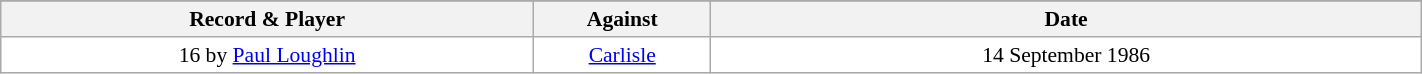<table class="wikitable sortable" width="75%" style="font-size:90%">
<tr bgcolor="#efefef">
</tr>
<tr bgcolor="#efefef">
<th width=30%>Record & Player</th>
<th width=10%>Against</th>
<th width=40%>Date</th>
</tr>
<tr bgcolor=#FFFFFF>
<td align=center>16 by  <a href='#'>Paul Loughlin</a></td>
<td align=center><a href='#'>Carlisle</a></td>
<td align=center>14 September 1986</td>
</tr>
</table>
